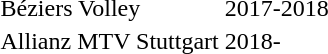<table>
<tr>
<td colspan="2"> Béziers Volley</td>
<td>2017-2018</td>
</tr>
<tr>
<td colspan="2"> Allianz MTV Stuttgart</td>
<td>2018-</td>
</tr>
</table>
